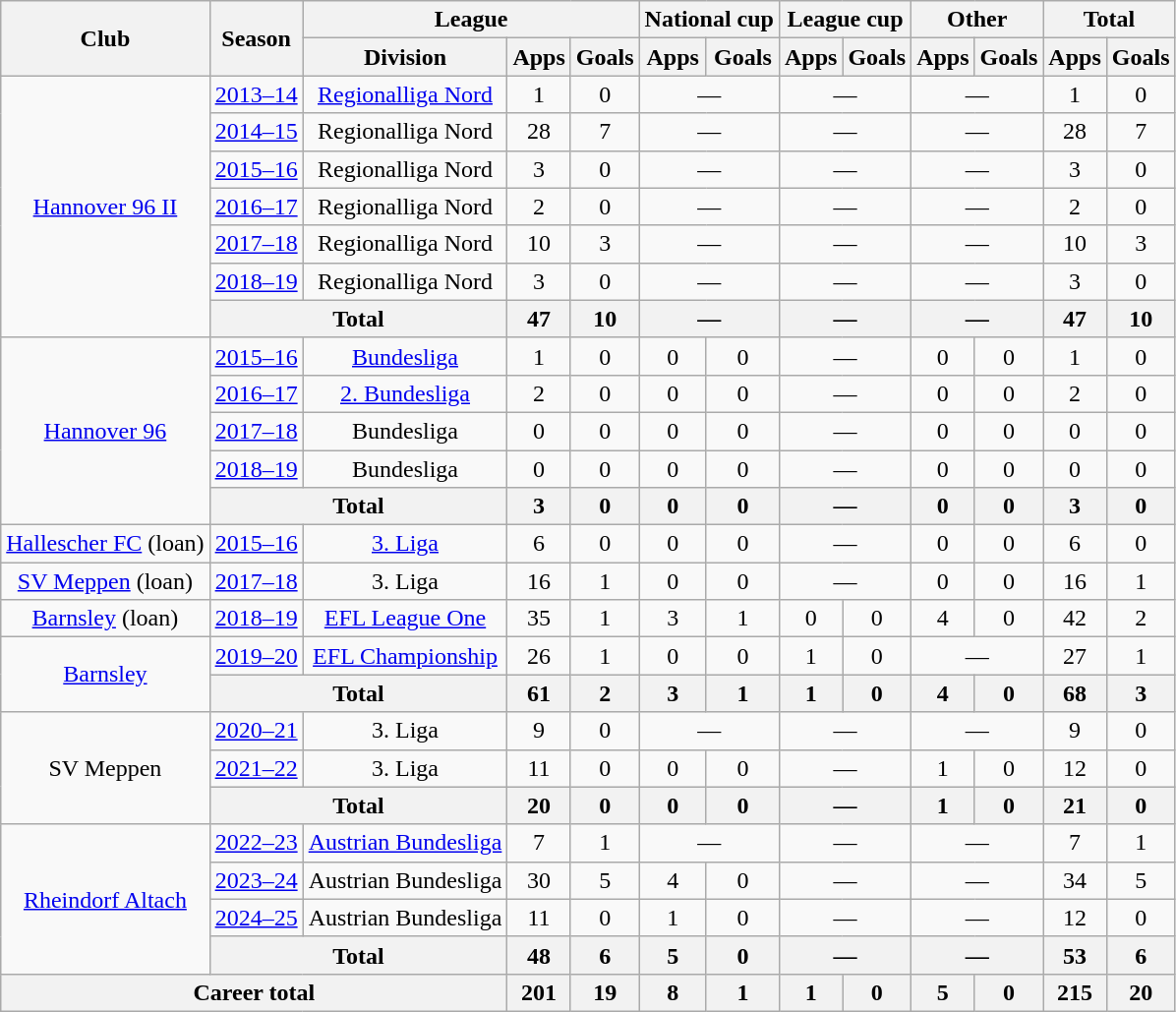<table class="wikitable" style="text-align:center">
<tr>
<th rowspan="2">Club</th>
<th rowspan="2">Season</th>
<th colspan="3">League</th>
<th colspan="2">National cup</th>
<th colspan="2">League cup</th>
<th colspan="2">Other</th>
<th colspan="2">Total</th>
</tr>
<tr>
<th>Division</th>
<th>Apps</th>
<th>Goals</th>
<th>Apps</th>
<th>Goals</th>
<th>Apps</th>
<th>Goals</th>
<th>Apps</th>
<th>Goals</th>
<th>Apps</th>
<th>Goals</th>
</tr>
<tr>
<td rowspan="7"><a href='#'>Hannover 96 II</a></td>
<td><a href='#'>2013–14</a></td>
<td><a href='#'>Regionalliga Nord</a></td>
<td>1</td>
<td>0</td>
<td colspan="2">—</td>
<td colspan="2">—</td>
<td colspan="2">—</td>
<td>1</td>
<td>0</td>
</tr>
<tr>
<td><a href='#'>2014–15</a></td>
<td>Regionalliga Nord</td>
<td>28</td>
<td>7</td>
<td colspan="2">—</td>
<td colspan="2">—</td>
<td colspan="2">—</td>
<td>28</td>
<td>7</td>
</tr>
<tr>
<td><a href='#'>2015–16</a></td>
<td>Regionalliga Nord</td>
<td>3</td>
<td>0</td>
<td colspan="2">—</td>
<td colspan="2">—</td>
<td colspan="2">—</td>
<td>3</td>
<td>0</td>
</tr>
<tr>
<td><a href='#'>2016–17</a></td>
<td>Regionalliga Nord</td>
<td>2</td>
<td>0</td>
<td colspan="2">—</td>
<td colspan="2">—</td>
<td colspan="2">—</td>
<td>2</td>
<td>0</td>
</tr>
<tr>
<td><a href='#'>2017–18</a></td>
<td>Regionalliga Nord</td>
<td>10</td>
<td>3</td>
<td colspan="2">—</td>
<td colspan="2">—</td>
<td colspan="2">—</td>
<td>10</td>
<td>3</td>
</tr>
<tr>
<td><a href='#'>2018–19</a></td>
<td>Regionalliga Nord</td>
<td>3</td>
<td>0</td>
<td colspan="2">—</td>
<td colspan="2">—</td>
<td colspan="2">—</td>
<td>3</td>
<td>0</td>
</tr>
<tr>
<th colspan="2">Total</th>
<th>47</th>
<th>10</th>
<th colspan="2">—</th>
<th colspan="2">—</th>
<th colspan="2">—</th>
<th>47</th>
<th>10</th>
</tr>
<tr>
<td rowspan="5"><a href='#'>Hannover 96</a></td>
<td><a href='#'>2015–16</a></td>
<td><a href='#'>Bundesliga</a></td>
<td>1</td>
<td>0</td>
<td>0</td>
<td>0</td>
<td colspan="2">—</td>
<td>0</td>
<td>0</td>
<td>1</td>
<td>0</td>
</tr>
<tr>
<td><a href='#'>2016–17</a></td>
<td><a href='#'>2. Bundesliga</a></td>
<td>2</td>
<td>0</td>
<td>0</td>
<td>0</td>
<td colspan="2">—</td>
<td>0</td>
<td>0</td>
<td>2</td>
<td>0</td>
</tr>
<tr>
<td><a href='#'>2017–18</a></td>
<td>Bundesliga</td>
<td>0</td>
<td>0</td>
<td>0</td>
<td>0</td>
<td colspan="2">—</td>
<td>0</td>
<td>0</td>
<td>0</td>
<td>0</td>
</tr>
<tr>
<td><a href='#'>2018–19</a></td>
<td>Bundesliga</td>
<td>0</td>
<td>0</td>
<td>0</td>
<td>0</td>
<td colspan="2">—</td>
<td>0</td>
<td>0</td>
<td>0</td>
<td>0</td>
</tr>
<tr>
<th colspan="2">Total</th>
<th>3</th>
<th>0</th>
<th>0</th>
<th>0</th>
<th colspan="2">—</th>
<th>0</th>
<th>0</th>
<th>3</th>
<th>0</th>
</tr>
<tr>
<td><a href='#'>Hallescher FC</a> (loan)</td>
<td><a href='#'>2015–16</a></td>
<td><a href='#'>3. Liga</a></td>
<td>6</td>
<td>0</td>
<td>0</td>
<td>0</td>
<td colspan="2">—</td>
<td>0</td>
<td>0</td>
<td>6</td>
<td>0</td>
</tr>
<tr>
<td><a href='#'>SV Meppen</a> (loan)</td>
<td><a href='#'>2017–18</a></td>
<td>3. Liga</td>
<td>16</td>
<td>1</td>
<td>0</td>
<td>0</td>
<td colspan="2">—</td>
<td>0</td>
<td>0</td>
<td>16</td>
<td>1</td>
</tr>
<tr>
<td><a href='#'>Barnsley</a> (loan)</td>
<td><a href='#'>2018–19</a></td>
<td><a href='#'>EFL League One</a></td>
<td>35</td>
<td>1</td>
<td>3</td>
<td>1</td>
<td>0</td>
<td>0</td>
<td>4</td>
<td>0</td>
<td>42</td>
<td>2</td>
</tr>
<tr>
<td rowspan="2"><a href='#'>Barnsley</a></td>
<td><a href='#'>2019–20</a></td>
<td><a href='#'>EFL Championship</a></td>
<td>26</td>
<td>1</td>
<td>0</td>
<td>0</td>
<td>1</td>
<td>0</td>
<td colspan="2">—</td>
<td>27</td>
<td>1</td>
</tr>
<tr>
<th colspan="2">Total</th>
<th>61</th>
<th>2</th>
<th>3</th>
<th>1</th>
<th>1</th>
<th>0</th>
<th>4</th>
<th>0</th>
<th>68</th>
<th>3</th>
</tr>
<tr>
<td rowspan="3">SV Meppen</td>
<td><a href='#'>2020–21</a></td>
<td>3. Liga</td>
<td>9</td>
<td>0</td>
<td colspan="2">—</td>
<td colspan="2">—</td>
<td colspan="2">—</td>
<td>9</td>
<td>0</td>
</tr>
<tr>
<td><a href='#'>2021–22</a></td>
<td>3. Liga</td>
<td>11</td>
<td>0</td>
<td>0</td>
<td>0</td>
<td colspan="2">—</td>
<td>1</td>
<td>0</td>
<td>12</td>
<td>0</td>
</tr>
<tr>
<th colspan="2">Total</th>
<th>20</th>
<th>0</th>
<th>0</th>
<th>0</th>
<th colspan="2">—</th>
<th>1</th>
<th>0</th>
<th>21</th>
<th>0</th>
</tr>
<tr>
<td rowspan="4"><a href='#'>Rheindorf Altach</a></td>
<td><a href='#'>2022–23</a></td>
<td><a href='#'>Austrian Bundesliga</a></td>
<td>7</td>
<td>1</td>
<td colspan="2">—</td>
<td colspan="2">—</td>
<td colspan="2">—</td>
<td>7</td>
<td>1</td>
</tr>
<tr>
<td><a href='#'>2023–24</a></td>
<td>Austrian Bundesliga</td>
<td>30</td>
<td>5</td>
<td>4</td>
<td>0</td>
<td colspan="2">—</td>
<td colspan="2">—</td>
<td>34</td>
<td>5</td>
</tr>
<tr>
<td><a href='#'>2024–25</a></td>
<td>Austrian Bundesliga</td>
<td>11</td>
<td>0</td>
<td>1</td>
<td>0</td>
<td colspan="2">—</td>
<td colspan="2">—</td>
<td>12</td>
<td>0</td>
</tr>
<tr>
<th colspan="2">Total</th>
<th>48</th>
<th>6</th>
<th>5</th>
<th>0</th>
<th colspan="2">—</th>
<th colspan="2">—</th>
<th>53</th>
<th>6</th>
</tr>
<tr>
<th colspan="3">Career total</th>
<th>201</th>
<th>19</th>
<th>8</th>
<th>1</th>
<th>1</th>
<th>0</th>
<th>5</th>
<th>0</th>
<th>215</th>
<th>20</th>
</tr>
</table>
